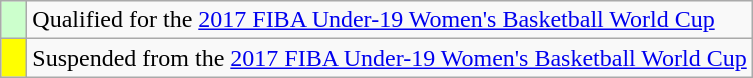<table class="wikitable">
<tr>
<td width=10px bgcolor="#ccffcc"></td>
<td>Qualified for the <a href='#'>2017 FIBA Under-19 Women's Basketball World Cup</a></td>
</tr>
<tr>
<td width=10px bgcolor=yellow></td>
<td>Suspended from the <a href='#'>2017 FIBA Under-19 Women's Basketball World Cup</a></td>
</tr>
</table>
